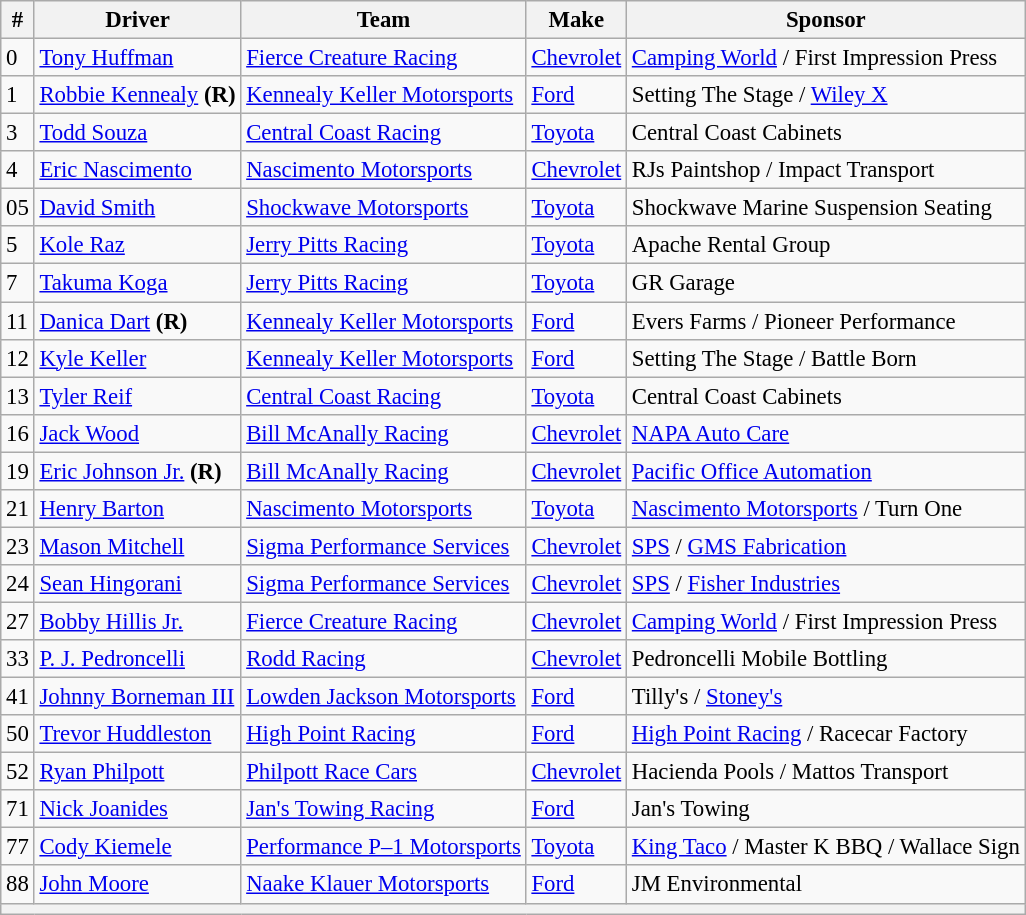<table class="wikitable" style="font-size: 95%;">
<tr>
<th>#</th>
<th>Driver</th>
<th>Team</th>
<th>Make</th>
<th>Sponsor</th>
</tr>
<tr>
<td>0</td>
<td><a href='#'>Tony Huffman</a></td>
<td><a href='#'>Fierce Creature Racing</a></td>
<td><a href='#'>Chevrolet</a></td>
<td><a href='#'>Camping World</a> / First Impression Press</td>
</tr>
<tr>
<td>1</td>
<td><a href='#'>Robbie Kennealy</a> <strong>(R)</strong></td>
<td><a href='#'>Kennealy Keller Motorsports</a></td>
<td><a href='#'>Ford</a></td>
<td>Setting The Stage / <a href='#'>Wiley X</a></td>
</tr>
<tr>
<td>3</td>
<td><a href='#'>Todd Souza</a></td>
<td><a href='#'>Central Coast Racing</a></td>
<td><a href='#'>Toyota</a></td>
<td>Central Coast Cabinets</td>
</tr>
<tr>
<td>4</td>
<td><a href='#'>Eric Nascimento</a></td>
<td><a href='#'>Nascimento Motorsports</a></td>
<td><a href='#'>Chevrolet</a></td>
<td>RJs Paintshop / Impact Transport</td>
</tr>
<tr>
<td>05</td>
<td><a href='#'>David Smith</a></td>
<td><a href='#'>Shockwave Motorsports</a></td>
<td><a href='#'>Toyota</a></td>
<td>Shockwave Marine Suspension Seating</td>
</tr>
<tr>
<td>5</td>
<td><a href='#'>Kole Raz</a></td>
<td><a href='#'>Jerry Pitts Racing</a></td>
<td><a href='#'>Toyota</a></td>
<td>Apache Rental Group</td>
</tr>
<tr>
<td>7</td>
<td><a href='#'>Takuma Koga</a></td>
<td><a href='#'>Jerry Pitts Racing</a></td>
<td><a href='#'>Toyota</a></td>
<td>GR Garage</td>
</tr>
<tr>
<td>11</td>
<td><a href='#'>Danica Dart</a> <strong>(R)</strong></td>
<td><a href='#'>Kennealy Keller Motorsports</a></td>
<td><a href='#'>Ford</a></td>
<td>Evers Farms / Pioneer Performance</td>
</tr>
<tr>
<td>12</td>
<td><a href='#'>Kyle Keller</a></td>
<td><a href='#'>Kennealy Keller Motorsports</a></td>
<td><a href='#'>Ford</a></td>
<td>Setting The Stage / Battle Born</td>
</tr>
<tr>
<td>13</td>
<td><a href='#'>Tyler Reif</a></td>
<td><a href='#'>Central Coast Racing</a></td>
<td><a href='#'>Toyota</a></td>
<td>Central Coast Cabinets</td>
</tr>
<tr>
<td>16</td>
<td><a href='#'>Jack Wood</a></td>
<td><a href='#'>Bill McAnally Racing</a></td>
<td><a href='#'>Chevrolet</a></td>
<td><a href='#'>NAPA Auto Care</a></td>
</tr>
<tr>
<td>19</td>
<td><a href='#'>Eric Johnson Jr.</a> <strong>(R)</strong></td>
<td><a href='#'>Bill McAnally Racing</a></td>
<td><a href='#'>Chevrolet</a></td>
<td><a href='#'>Pacific Office Automation</a></td>
</tr>
<tr>
<td>21</td>
<td><a href='#'>Henry Barton</a></td>
<td><a href='#'>Nascimento Motorsports</a></td>
<td><a href='#'>Toyota</a></td>
<td><a href='#'>Nascimento Motorsports</a> / Turn One</td>
</tr>
<tr>
<td>23</td>
<td><a href='#'>Mason Mitchell</a></td>
<td><a href='#'>Sigma Performance Services</a></td>
<td><a href='#'>Chevrolet</a></td>
<td><a href='#'>SPS</a> / <a href='#'>GMS Fabrication</a></td>
</tr>
<tr>
<td>24</td>
<td nowrap=""><a href='#'>Sean Hingorani</a></td>
<td><a href='#'>Sigma Performance Services</a></td>
<td><a href='#'>Chevrolet</a></td>
<td><a href='#'>SPS</a> / <a href='#'>Fisher Industries</a></td>
</tr>
<tr>
<td>27</td>
<td><a href='#'>Bobby Hillis Jr.</a></td>
<td><a href='#'>Fierce Creature Racing</a></td>
<td><a href='#'>Chevrolet</a></td>
<td><a href='#'>Camping World</a> / First Impression Press</td>
</tr>
<tr>
<td>33</td>
<td nowrap><a href='#'>P. J. Pedroncelli</a></td>
<td><a href='#'>Rodd Racing</a></td>
<td><a href='#'>Chevrolet</a></td>
<td>Pedroncelli Mobile Bottling</td>
</tr>
<tr>
<td>41</td>
<td><a href='#'>Johnny Borneman III</a></td>
<td><a href='#'>Lowden Jackson Motorsports</a></td>
<td><a href='#'>Ford</a></td>
<td>Tilly's / <a href='#'>Stoney's</a></td>
</tr>
<tr>
<td>50</td>
<td><a href='#'>Trevor Huddleston</a></td>
<td><a href='#'>High Point Racing</a></td>
<td><a href='#'>Ford</a></td>
<td><a href='#'>High Point Racing</a> / Racecar Factory</td>
</tr>
<tr>
<td>52</td>
<td><a href='#'>Ryan Philpott</a></td>
<td><a href='#'>Philpott Race Cars</a></td>
<td><a href='#'>Chevrolet</a></td>
<td>Hacienda Pools / Mattos Transport</td>
</tr>
<tr>
<td>71</td>
<td><a href='#'>Nick Joanides</a></td>
<td><a href='#'>Jan's Towing Racing</a></td>
<td><a href='#'>Ford</a></td>
<td>Jan's Towing</td>
</tr>
<tr>
<td>77</td>
<td><a href='#'>Cody Kiemele</a></td>
<td nowrap=""><a href='#'>Performance P–1 Motorsports</a></td>
<td><a href='#'>Toyota</a></td>
<td><a href='#'>King Taco</a> / Master K BBQ / Wallace Sign</td>
</tr>
<tr>
<td>88</td>
<td><a href='#'>John Moore</a></td>
<td nowrap=""><a href='#'>Naake Klauer Motorsports</a></td>
<td><a href='#'>Ford</a></td>
<td>JM Environmental</td>
</tr>
<tr>
<th colspan="5"></th>
</tr>
</table>
